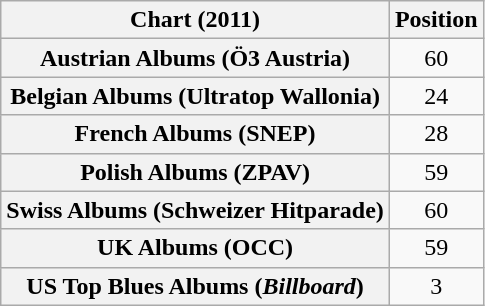<table class="wikitable sortable plainrowheaders" style="text-align:center">
<tr>
<th scope="col">Chart (2011)</th>
<th scope="col">Position</th>
</tr>
<tr>
<th scope="row">Austrian Albums (Ö3 Austria)</th>
<td>60</td>
</tr>
<tr>
<th scope="row">Belgian Albums (Ultratop Wallonia)</th>
<td>24</td>
</tr>
<tr>
<th scope="row">French Albums (SNEP)</th>
<td>28</td>
</tr>
<tr>
<th scope="row">Polish Albums (ZPAV)</th>
<td>59</td>
</tr>
<tr>
<th scope="row">Swiss Albums (Schweizer Hitparade)</th>
<td>60</td>
</tr>
<tr>
<th scope="row">UK Albums (OCC)</th>
<td>59</td>
</tr>
<tr>
<th scope="row">US Top Blues Albums (<em>Billboard</em>)</th>
<td>3</td>
</tr>
</table>
